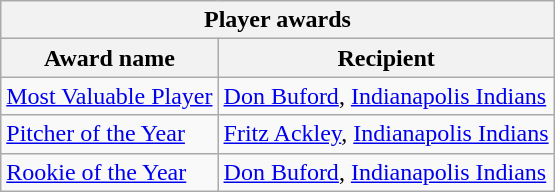<table class="wikitable">
<tr>
<th colspan="2">Player awards</th>
</tr>
<tr>
<th>Award name</th>
<th>Recipient</th>
</tr>
<tr>
<td><a href='#'>Most Valuable Player</a></td>
<td><a href='#'>Don Buford</a>, <a href='#'>Indianapolis Indians</a></td>
</tr>
<tr>
<td><a href='#'>Pitcher of the Year</a></td>
<td><a href='#'>Fritz Ackley</a>, <a href='#'>Indianapolis Indians</a></td>
</tr>
<tr>
<td><a href='#'>Rookie of the Year</a></td>
<td><a href='#'>Don Buford</a>, <a href='#'>Indianapolis Indians</a></td>
</tr>
</table>
